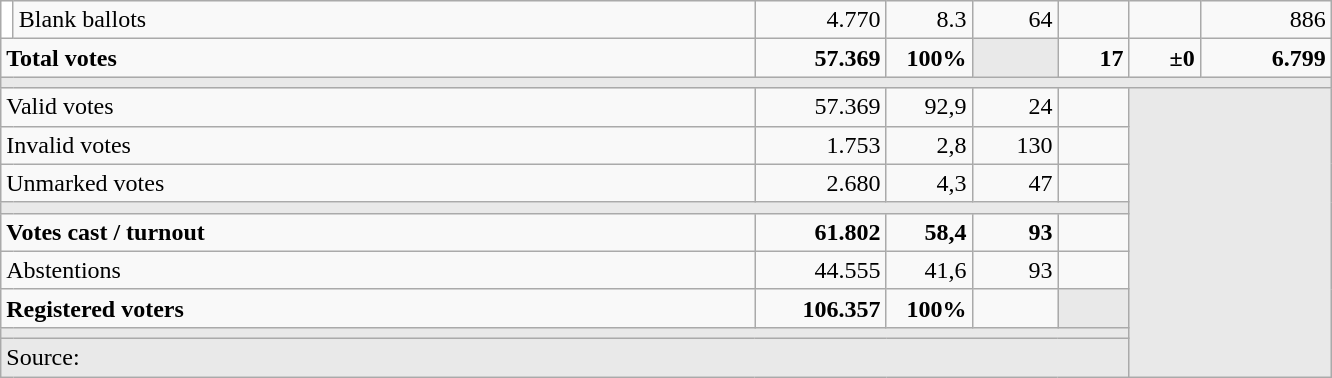<table class=wikitable style="text-align:right; margin-top:-1px">
<tr>
<td bgcolor="white" width=1></td>
<td align="left" width=487>Blank ballots</td>
<td width=80>4.770</td>
<td width=50>8.3</td>
<td width=50>64</td>
<td></td>
<td></td>
<td width=80>886</td>
</tr>
<tr style="font-weight:bold;">
<td align="left" colspan="2">Total votes</td>
<td>57.369</td>
<td>100%</td>
<td bgcolor="#E9E9E9"></td>
<td width=40>17</td>
<td width=40>±0</td>
<td>6.799</td>
</tr>
<tr>
<td colspan="8" bgcolor="#E9E9E9"></td>
</tr>
<tr>
<td align="left" colspan="2">Valid votes</td>
<td>57.369</td>
<td>92,9</td>
<td> 24</td>
<td></td>
<td bgcolor="#E9E9E9" colspan="2" rowspan="9"></td>
</tr>
<tr>
<td align="left" colspan="2">Invalid votes</td>
<td>1.753</td>
<td>2,8</td>
<td> 130</td>
<td></td>
</tr>
<tr>
<td align="left" colspan="2">Unmarked votes</td>
<td>2.680</td>
<td>4,3</td>
<td> 47</td>
<td></td>
</tr>
<tr>
<td colspan="6" bgcolor="#E9E9E9"></td>
</tr>
<tr style="font-weight:bold;">
<td align="left" colspan="2">Votes cast / turnout</td>
<td>61.802</td>
<td>58,4</td>
<td>93</td>
<td></td>
</tr>
<tr>
<td align="left" colspan="2">Abstentions</td>
<td>44.555</td>
<td>41,6</td>
<td>93</td>
<td></td>
</tr>
<tr style="font-weight:bold;">
<td align="left" colspan="2">Registered voters</td>
<td>106.357 </td>
<td>100%</td>
<td></td>
<td bgcolor="#E9E9E9" colspan="4"></td>
</tr>
<tr>
<td colspan="8" bgcolor="#E9E9E9"></td>
</tr>
<tr>
<td align="left" colspan="8" bgcolor="#E9E9E9">Source: </td>
</tr>
</table>
